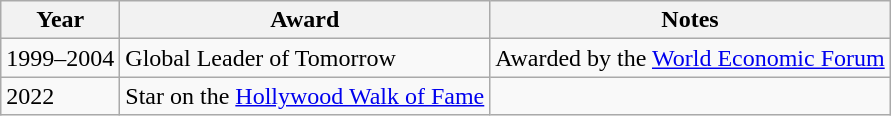<table class="wikitable">
<tr>
<th>Year</th>
<th>Award</th>
<th>Notes</th>
</tr>
<tr>
<td>1999–2004</td>
<td>Global Leader of Tomorrow</td>
<td>Awarded by the <a href='#'>World Economic Forum</a></td>
</tr>
<tr>
<td>2022</td>
<td>Star on the <a href='#'>Hollywood Walk of Fame</a></td>
<td></td>
</tr>
</table>
